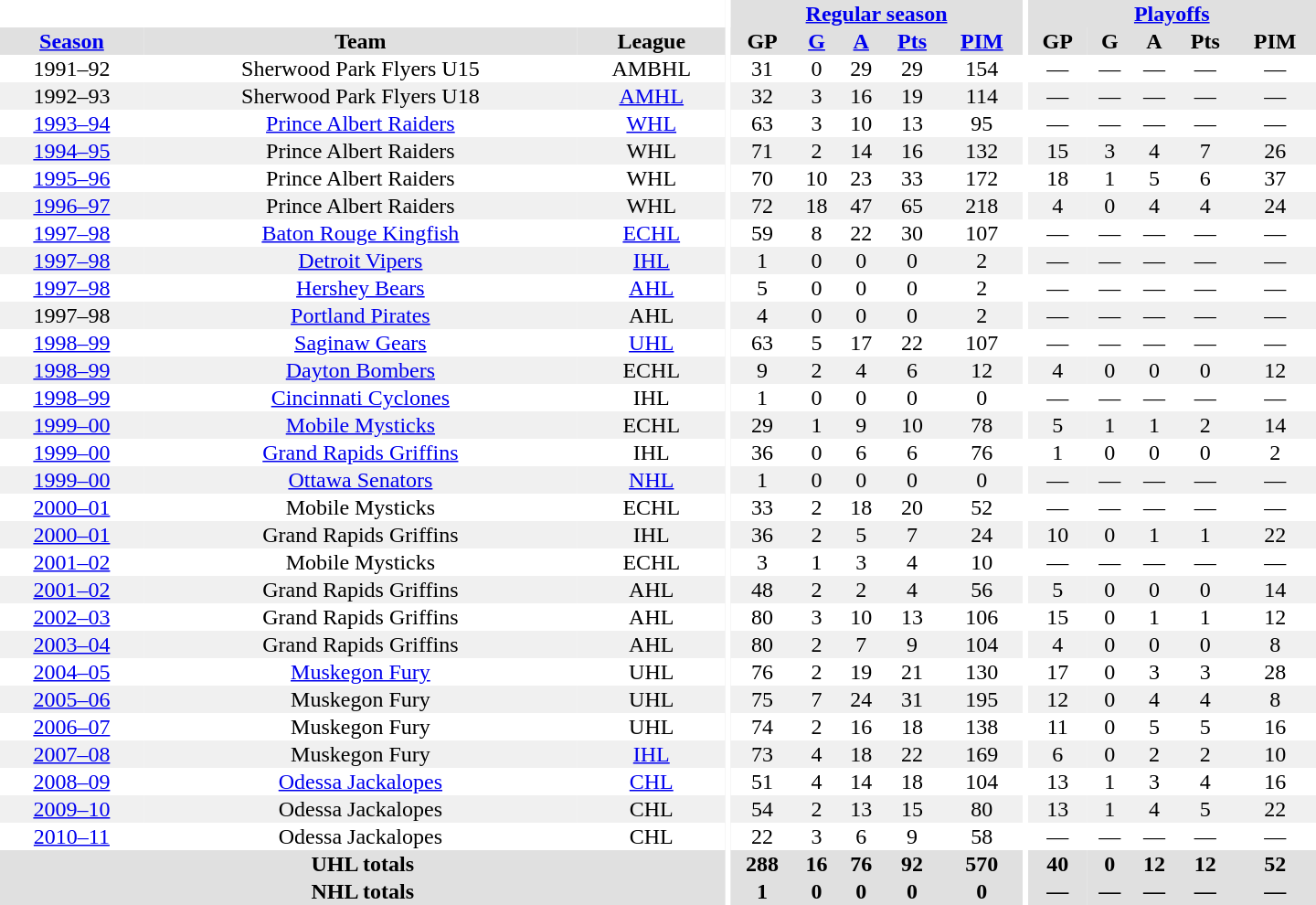<table border="0" cellpadding="1" cellspacing="0" style="text-align:center; width:60em">
<tr bgcolor="#e0e0e0">
<th colspan="3" bgcolor="#ffffff"></th>
<th rowspan="100" bgcolor="#ffffff"></th>
<th colspan="5"><a href='#'>Regular season</a></th>
<th rowspan="100" bgcolor="#ffffff"></th>
<th colspan="5"><a href='#'>Playoffs</a></th>
</tr>
<tr bgcolor="#e0e0e0">
<th><a href='#'>Season</a></th>
<th>Team</th>
<th>League</th>
<th>GP</th>
<th><a href='#'>G</a></th>
<th><a href='#'>A</a></th>
<th><a href='#'>Pts</a></th>
<th><a href='#'>PIM</a></th>
<th>GP</th>
<th>G</th>
<th>A</th>
<th>Pts</th>
<th>PIM</th>
</tr>
<tr>
<td>1991–92</td>
<td>Sherwood Park Flyers U15</td>
<td>AMBHL</td>
<td>31</td>
<td>0</td>
<td>29</td>
<td>29</td>
<td>154</td>
<td>—</td>
<td>—</td>
<td>—</td>
<td>—</td>
<td>—</td>
</tr>
<tr bgcolor="#f0f0f0">
<td>1992–93</td>
<td>Sherwood Park Flyers U18</td>
<td><a href='#'>AMHL</a></td>
<td>32</td>
<td>3</td>
<td>16</td>
<td>19</td>
<td>114</td>
<td>—</td>
<td>—</td>
<td>—</td>
<td>—</td>
<td>—</td>
</tr>
<tr>
<td><a href='#'>1993–94</a></td>
<td><a href='#'>Prince Albert Raiders</a></td>
<td><a href='#'>WHL</a></td>
<td>63</td>
<td>3</td>
<td>10</td>
<td>13</td>
<td>95</td>
<td>—</td>
<td>—</td>
<td>—</td>
<td>—</td>
<td>—</td>
</tr>
<tr bgcolor="#f0f0f0">
<td><a href='#'>1994–95</a></td>
<td>Prince Albert Raiders</td>
<td>WHL</td>
<td>71</td>
<td>2</td>
<td>14</td>
<td>16</td>
<td>132</td>
<td>15</td>
<td>3</td>
<td>4</td>
<td>7</td>
<td>26</td>
</tr>
<tr>
<td><a href='#'>1995–96</a></td>
<td>Prince Albert Raiders</td>
<td>WHL</td>
<td>70</td>
<td>10</td>
<td>23</td>
<td>33</td>
<td>172</td>
<td>18</td>
<td>1</td>
<td>5</td>
<td>6</td>
<td>37</td>
</tr>
<tr bgcolor="#f0f0f0">
<td><a href='#'>1996–97</a></td>
<td>Prince Albert Raiders</td>
<td>WHL</td>
<td>72</td>
<td>18</td>
<td>47</td>
<td>65</td>
<td>218</td>
<td>4</td>
<td>0</td>
<td>4</td>
<td>4</td>
<td>24</td>
</tr>
<tr>
<td><a href='#'>1997–98</a></td>
<td><a href='#'>Baton Rouge Kingfish</a></td>
<td><a href='#'>ECHL</a></td>
<td>59</td>
<td>8</td>
<td>22</td>
<td>30</td>
<td>107</td>
<td>—</td>
<td>—</td>
<td>—</td>
<td>—</td>
<td>—</td>
</tr>
<tr bgcolor="#f0f0f0">
<td><a href='#'>1997–98</a></td>
<td><a href='#'>Detroit Vipers</a></td>
<td><a href='#'>IHL</a></td>
<td>1</td>
<td>0</td>
<td>0</td>
<td>0</td>
<td>2</td>
<td>—</td>
<td>—</td>
<td>—</td>
<td>—</td>
<td>—</td>
</tr>
<tr>
<td><a href='#'>1997–98</a></td>
<td><a href='#'>Hershey Bears</a></td>
<td><a href='#'>AHL</a></td>
<td>5</td>
<td>0</td>
<td>0</td>
<td>0</td>
<td>2</td>
<td>—</td>
<td>—</td>
<td>—</td>
<td>—</td>
<td>—</td>
</tr>
<tr bgcolor="#f0f0f0">
<td>1997–98</td>
<td><a href='#'>Portland Pirates</a></td>
<td>AHL</td>
<td>4</td>
<td>0</td>
<td>0</td>
<td>0</td>
<td>2</td>
<td>—</td>
<td>—</td>
<td>—</td>
<td>—</td>
<td>—</td>
</tr>
<tr>
<td><a href='#'>1998–99</a></td>
<td><a href='#'>Saginaw Gears</a></td>
<td><a href='#'>UHL</a></td>
<td>63</td>
<td>5</td>
<td>17</td>
<td>22</td>
<td>107</td>
<td>—</td>
<td>—</td>
<td>—</td>
<td>—</td>
<td>—</td>
</tr>
<tr bgcolor="#f0f0f0">
<td><a href='#'>1998–99</a></td>
<td><a href='#'>Dayton Bombers</a></td>
<td>ECHL</td>
<td>9</td>
<td>2</td>
<td>4</td>
<td>6</td>
<td>12</td>
<td>4</td>
<td>0</td>
<td>0</td>
<td>0</td>
<td>12</td>
</tr>
<tr>
<td><a href='#'>1998–99</a></td>
<td><a href='#'>Cincinnati Cyclones</a></td>
<td>IHL</td>
<td>1</td>
<td>0</td>
<td>0</td>
<td>0</td>
<td>0</td>
<td>—</td>
<td>—</td>
<td>—</td>
<td>—</td>
<td>—</td>
</tr>
<tr bgcolor="#f0f0f0">
<td><a href='#'>1999–00</a></td>
<td><a href='#'>Mobile Mysticks</a></td>
<td>ECHL</td>
<td>29</td>
<td>1</td>
<td>9</td>
<td>10</td>
<td>78</td>
<td>5</td>
<td>1</td>
<td>1</td>
<td>2</td>
<td>14</td>
</tr>
<tr>
<td><a href='#'>1999–00</a></td>
<td><a href='#'>Grand Rapids Griffins</a></td>
<td>IHL</td>
<td>36</td>
<td>0</td>
<td>6</td>
<td>6</td>
<td>76</td>
<td>1</td>
<td>0</td>
<td>0</td>
<td>0</td>
<td>2</td>
</tr>
<tr bgcolor="#f0f0f0">
<td><a href='#'>1999–00</a></td>
<td><a href='#'>Ottawa Senators</a></td>
<td><a href='#'>NHL</a></td>
<td>1</td>
<td>0</td>
<td>0</td>
<td>0</td>
<td>0</td>
<td>—</td>
<td>—</td>
<td>—</td>
<td>—</td>
<td>—</td>
</tr>
<tr>
<td><a href='#'>2000–01</a></td>
<td>Mobile Mysticks</td>
<td>ECHL</td>
<td>33</td>
<td>2</td>
<td>18</td>
<td>20</td>
<td>52</td>
<td>—</td>
<td>—</td>
<td>—</td>
<td>—</td>
<td>—</td>
</tr>
<tr bgcolor="#f0f0f0">
<td><a href='#'>2000–01</a></td>
<td>Grand Rapids Griffins</td>
<td>IHL</td>
<td>36</td>
<td>2</td>
<td>5</td>
<td>7</td>
<td>24</td>
<td>10</td>
<td>0</td>
<td>1</td>
<td>1</td>
<td>22</td>
</tr>
<tr>
<td><a href='#'>2001–02</a></td>
<td>Mobile Mysticks</td>
<td>ECHL</td>
<td>3</td>
<td>1</td>
<td>3</td>
<td>4</td>
<td>10</td>
<td>—</td>
<td>—</td>
<td>—</td>
<td>—</td>
<td>—</td>
</tr>
<tr bgcolor="#f0f0f0">
<td><a href='#'>2001–02</a></td>
<td>Grand Rapids Griffins</td>
<td>AHL</td>
<td>48</td>
<td>2</td>
<td>2</td>
<td>4</td>
<td>56</td>
<td>5</td>
<td>0</td>
<td>0</td>
<td>0</td>
<td>14</td>
</tr>
<tr>
<td><a href='#'>2002–03</a></td>
<td>Grand Rapids Griffins</td>
<td>AHL</td>
<td>80</td>
<td>3</td>
<td>10</td>
<td>13</td>
<td>106</td>
<td>15</td>
<td>0</td>
<td>1</td>
<td>1</td>
<td>12</td>
</tr>
<tr bgcolor="#f0f0f0">
<td><a href='#'>2003–04</a></td>
<td>Grand Rapids Griffins</td>
<td>AHL</td>
<td>80</td>
<td>2</td>
<td>7</td>
<td>9</td>
<td>104</td>
<td>4</td>
<td>0</td>
<td>0</td>
<td>0</td>
<td>8</td>
</tr>
<tr>
<td><a href='#'>2004–05</a></td>
<td><a href='#'>Muskegon Fury</a></td>
<td>UHL</td>
<td>76</td>
<td>2</td>
<td>19</td>
<td>21</td>
<td>130</td>
<td>17</td>
<td>0</td>
<td>3</td>
<td>3</td>
<td>28</td>
</tr>
<tr bgcolor="#f0f0f0">
<td><a href='#'>2005–06</a></td>
<td>Muskegon Fury</td>
<td>UHL</td>
<td>75</td>
<td>7</td>
<td>24</td>
<td>31</td>
<td>195</td>
<td>12</td>
<td>0</td>
<td>4</td>
<td>4</td>
<td>8</td>
</tr>
<tr>
<td><a href='#'>2006–07</a></td>
<td>Muskegon Fury</td>
<td>UHL</td>
<td>74</td>
<td>2</td>
<td>16</td>
<td>18</td>
<td>138</td>
<td>11</td>
<td>0</td>
<td>5</td>
<td>5</td>
<td>16</td>
</tr>
<tr bgcolor="#f0f0f0">
<td><a href='#'>2007–08</a></td>
<td>Muskegon Fury</td>
<td><a href='#'>IHL</a></td>
<td>73</td>
<td>4</td>
<td>18</td>
<td>22</td>
<td>169</td>
<td>6</td>
<td>0</td>
<td>2</td>
<td>2</td>
<td>10</td>
</tr>
<tr>
<td><a href='#'>2008–09</a></td>
<td><a href='#'>Odessa Jackalopes</a></td>
<td><a href='#'>CHL</a></td>
<td>51</td>
<td>4</td>
<td>14</td>
<td>18</td>
<td>104</td>
<td>13</td>
<td>1</td>
<td>3</td>
<td>4</td>
<td>16</td>
</tr>
<tr bgcolor="#f0f0f0">
<td><a href='#'>2009–10</a></td>
<td>Odessa Jackalopes</td>
<td>CHL</td>
<td>54</td>
<td>2</td>
<td>13</td>
<td>15</td>
<td>80</td>
<td>13</td>
<td>1</td>
<td>4</td>
<td>5</td>
<td>22</td>
</tr>
<tr>
<td><a href='#'>2010–11</a></td>
<td>Odessa Jackalopes</td>
<td>CHL</td>
<td>22</td>
<td>3</td>
<td>6</td>
<td>9</td>
<td>58</td>
<td>—</td>
<td>—</td>
<td>—</td>
<td>—</td>
<td>—</td>
</tr>
<tr bgcolor="#e0e0e0">
<th colspan="3">UHL totals</th>
<th>288</th>
<th>16</th>
<th>76</th>
<th>92</th>
<th>570</th>
<th>40</th>
<th>0</th>
<th>12</th>
<th>12</th>
<th>52</th>
</tr>
<tr bgcolor="#e0e0e0">
<th colspan="3">NHL totals</th>
<th>1</th>
<th>0</th>
<th>0</th>
<th>0</th>
<th>0</th>
<th>—</th>
<th>—</th>
<th>—</th>
<th>—</th>
<th>—</th>
</tr>
</table>
